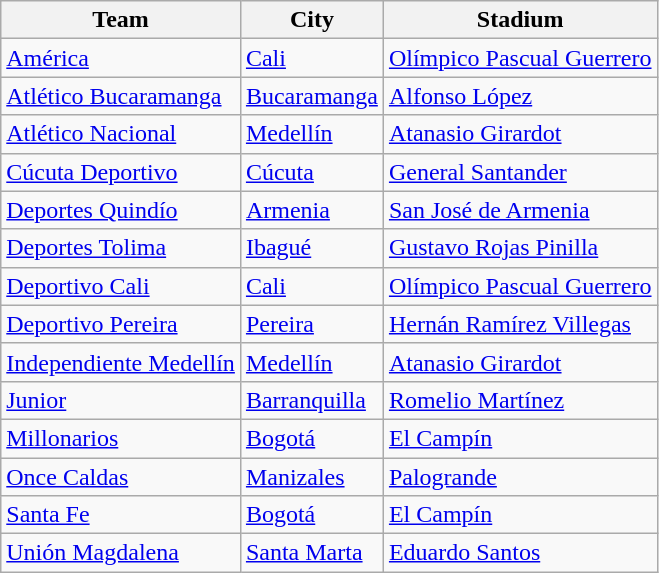<table class="wikitable sortable">
<tr>
<th>Team</th>
<th>City</th>
<th>Stadium</th>
</tr>
<tr>
<td><a href='#'>América</a></td>
<td><a href='#'>Cali</a></td>
<td><a href='#'>Olímpico Pascual Guerrero</a></td>
</tr>
<tr>
<td><a href='#'>Atlético Bucaramanga</a></td>
<td><a href='#'>Bucaramanga</a></td>
<td><a href='#'>Alfonso López</a></td>
</tr>
<tr>
<td><a href='#'>Atlético Nacional</a></td>
<td><a href='#'>Medellín</a></td>
<td><a href='#'>Atanasio Girardot</a></td>
</tr>
<tr>
<td><a href='#'>Cúcuta Deportivo</a></td>
<td><a href='#'>Cúcuta</a></td>
<td><a href='#'>General Santander</a></td>
</tr>
<tr>
<td><a href='#'>Deportes Quindío</a></td>
<td><a href='#'>Armenia</a></td>
<td><a href='#'>San José de Armenia</a></td>
</tr>
<tr>
<td><a href='#'>Deportes Tolima</a></td>
<td><a href='#'>Ibagué</a></td>
<td><a href='#'>Gustavo Rojas Pinilla</a></td>
</tr>
<tr>
<td><a href='#'>Deportivo Cali</a></td>
<td><a href='#'>Cali</a></td>
<td><a href='#'>Olímpico Pascual Guerrero</a></td>
</tr>
<tr>
<td><a href='#'>Deportivo Pereira</a></td>
<td><a href='#'>Pereira</a></td>
<td><a href='#'>Hernán Ramírez Villegas</a></td>
</tr>
<tr>
<td><a href='#'>Independiente Medellín</a></td>
<td><a href='#'>Medellín</a></td>
<td><a href='#'>Atanasio Girardot</a></td>
</tr>
<tr>
<td><a href='#'>Junior</a></td>
<td><a href='#'>Barranquilla</a></td>
<td><a href='#'>Romelio Martínez</a></td>
</tr>
<tr>
<td><a href='#'>Millonarios</a></td>
<td><a href='#'>Bogotá</a></td>
<td><a href='#'>El Campín</a></td>
</tr>
<tr>
<td><a href='#'>Once Caldas</a></td>
<td><a href='#'>Manizales</a></td>
<td><a href='#'>Palogrande</a></td>
</tr>
<tr>
<td><a href='#'>Santa Fe</a></td>
<td><a href='#'>Bogotá</a></td>
<td><a href='#'>El Campín</a></td>
</tr>
<tr>
<td><a href='#'>Unión Magdalena</a></td>
<td><a href='#'>Santa Marta</a></td>
<td><a href='#'>Eduardo Santos</a></td>
</tr>
</table>
